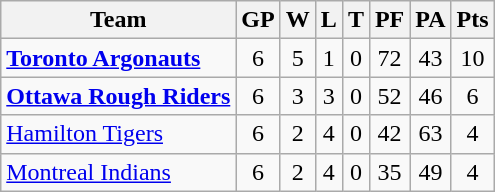<table class="wikitable">
<tr>
<th>Team</th>
<th>GP</th>
<th>W</th>
<th>L</th>
<th>T</th>
<th>PF</th>
<th>PA</th>
<th>Pts</th>
</tr>
<tr align="center">
<td align="left"><strong><a href='#'>Toronto Argonauts</a></strong></td>
<td>6</td>
<td>5</td>
<td>1</td>
<td>0</td>
<td>72</td>
<td>43</td>
<td>10</td>
</tr>
<tr align="center">
<td align="left"><strong><a href='#'>Ottawa Rough Riders</a></strong></td>
<td>6</td>
<td>3</td>
<td>3</td>
<td>0</td>
<td>52</td>
<td>46</td>
<td>6</td>
</tr>
<tr align="center">
<td align="left"><a href='#'>Hamilton Tigers</a></td>
<td>6</td>
<td>2</td>
<td>4</td>
<td>0</td>
<td>42</td>
<td>63</td>
<td>4</td>
</tr>
<tr align="center">
<td align="left"><a href='#'>Montreal Indians</a></td>
<td>6</td>
<td>2</td>
<td>4</td>
<td>0</td>
<td>35</td>
<td>49</td>
<td>4</td>
</tr>
</table>
